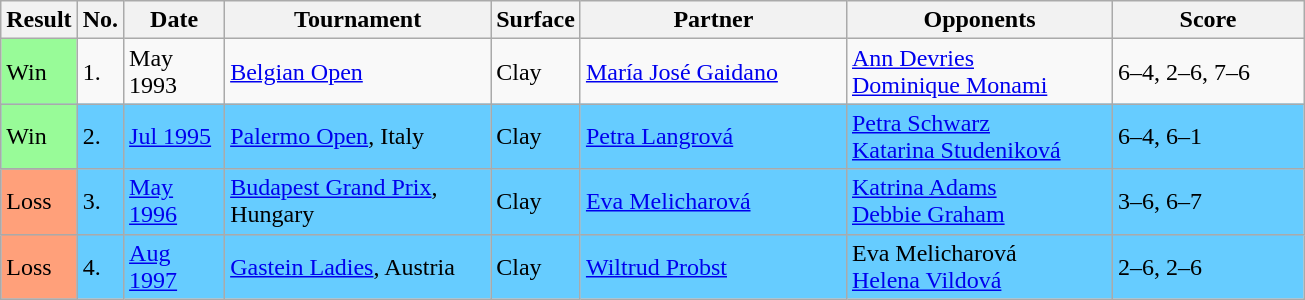<table class="sortable wikitable">
<tr>
<th style="width:40px">Result</th>
<th style="width:20px" class="unsortable">No.</th>
<th style="width:60px">Date</th>
<th style="width:170px">Tournament</th>
<th style="width:45px">Surface</th>
<th style="width:170px">Partner</th>
<th style="width:170px">Opponents</th>
<th style="width:120px" class="unsortable">Score</th>
</tr>
<tr bgcolor=>
<td style="background:#98fb98;">Win</td>
<td>1.</td>
<td>May 1993</td>
<td><a href='#'>Belgian Open</a></td>
<td>Clay</td>
<td> <a href='#'>María José Gaidano</a></td>
<td> <a href='#'>Ann Devries</a> <br>  <a href='#'>Dominique Monami</a></td>
<td>6–4, 2–6, 7–6</td>
</tr>
<tr bgcolor="66CCFF">
<td style="background:#98fb98;">Win</td>
<td>2.</td>
<td><a href='#'>Jul 1995</a></td>
<td><a href='#'>Palermo Open</a>, Italy</td>
<td>Clay</td>
<td> <a href='#'>Petra Langrová</a></td>
<td> <a href='#'>Petra Schwarz</a> <br>  <a href='#'>Katarina Studeniková</a></td>
<td>6–4, 6–1</td>
</tr>
<tr bgcolor="66CCFF">
<td style="background:#ffa07a;">Loss</td>
<td>3.</td>
<td><a href='#'>May 1996</a></td>
<td><a href='#'>Budapest Grand Prix</a>, Hungary</td>
<td>Clay</td>
<td> <a href='#'>Eva Melicharová</a></td>
<td> <a href='#'>Katrina Adams</a> <br>  <a href='#'>Debbie Graham</a></td>
<td>3–6, 6–7</td>
</tr>
<tr bgcolor="66CCFF">
<td style="background:#ffa07a;">Loss</td>
<td>4.</td>
<td><a href='#'>Aug 1997</a></td>
<td><a href='#'>Gastein Ladies</a>, Austria</td>
<td>Clay</td>
<td> <a href='#'>Wiltrud Probst</a></td>
<td> Eva Melicharová <br>  <a href='#'>Helena Vildová</a></td>
<td>2–6, 2–6</td>
</tr>
</table>
